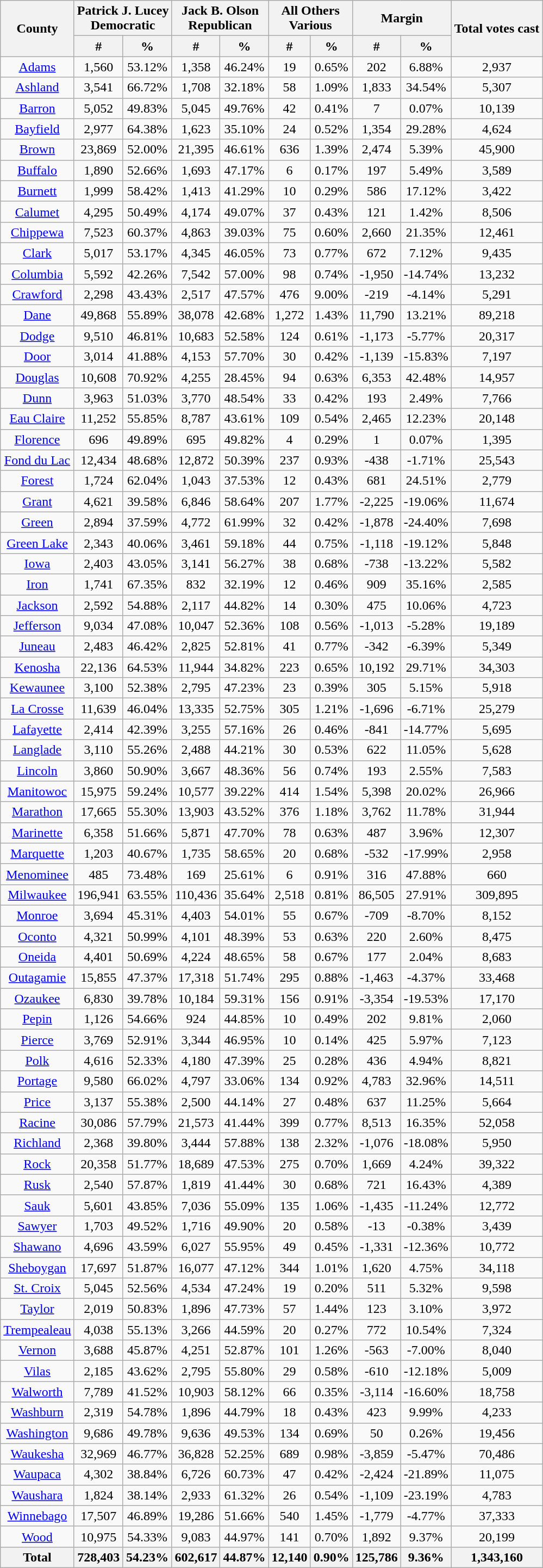<table class="wikitable sortable" style="text-align:center">
<tr>
<th rowspan="2" style="text-align:center;">County</th>
<th colspan="2" style="text-align:center;">Patrick J. Lucey<br>Democratic</th>
<th colspan="2" style="text-align:center;">Jack B. Olson<br>Republican</th>
<th colspan="2" style="text-align:center;">All Others<br>Various</th>
<th colspan="2" style="text-align:center;">Margin</th>
<th rowspan="2" style="text-align:center;">Total votes cast</th>
</tr>
<tr>
<th style="text-align:center;" data-sort-type="number">#</th>
<th style="text-align:center;" data-sort-type="number">%</th>
<th style="text-align:center;" data-sort-type="number">#</th>
<th style="text-align:center;" data-sort-type="number">%</th>
<th style="text-align:center;" data-sort-type="number">#</th>
<th style="text-align:center;" data-sort-type="number">%</th>
<th style="text-align:center;" data-sort-type="number">#</th>
<th style="text-align:center;" data-sort-type="number">%</th>
</tr>
<tr style="text-align:center;">
<td><a href='#'>Adams</a></td>
<td>1,560</td>
<td>53.12%</td>
<td>1,358</td>
<td>46.24%</td>
<td>19</td>
<td>0.65%</td>
<td>202</td>
<td>6.88%</td>
<td>2,937</td>
</tr>
<tr style="text-align:center;">
<td><a href='#'>Ashland</a></td>
<td>3,541</td>
<td>66.72%</td>
<td>1,708</td>
<td>32.18%</td>
<td>58</td>
<td>1.09%</td>
<td>1,833</td>
<td>34.54%</td>
<td>5,307</td>
</tr>
<tr style="text-align:center;">
<td><a href='#'>Barron</a></td>
<td>5,052</td>
<td>49.83%</td>
<td>5,045</td>
<td>49.76%</td>
<td>42</td>
<td>0.41%</td>
<td>7</td>
<td>0.07%</td>
<td>10,139</td>
</tr>
<tr style="text-align:center;">
<td><a href='#'>Bayfield</a></td>
<td>2,977</td>
<td>64.38%</td>
<td>1,623</td>
<td>35.10%</td>
<td>24</td>
<td>0.52%</td>
<td>1,354</td>
<td>29.28%</td>
<td>4,624</td>
</tr>
<tr style="text-align:center;">
<td><a href='#'>Brown</a></td>
<td>23,869</td>
<td>52.00%</td>
<td>21,395</td>
<td>46.61%</td>
<td>636</td>
<td>1.39%</td>
<td>2,474</td>
<td>5.39%</td>
<td>45,900</td>
</tr>
<tr style="text-align:center;">
<td><a href='#'>Buffalo</a></td>
<td>1,890</td>
<td>52.66%</td>
<td>1,693</td>
<td>47.17%</td>
<td>6</td>
<td>0.17%</td>
<td>197</td>
<td>5.49%</td>
<td>3,589</td>
</tr>
<tr style="text-align:center;">
<td><a href='#'>Burnett</a></td>
<td>1,999</td>
<td>58.42%</td>
<td>1,413</td>
<td>41.29%</td>
<td>10</td>
<td>0.29%</td>
<td>586</td>
<td>17.12%</td>
<td>3,422</td>
</tr>
<tr style="text-align:center;">
<td><a href='#'>Calumet</a></td>
<td>4,295</td>
<td>50.49%</td>
<td>4,174</td>
<td>49.07%</td>
<td>37</td>
<td>0.43%</td>
<td>121</td>
<td>1.42%</td>
<td>8,506</td>
</tr>
<tr style="text-align:center;">
<td><a href='#'>Chippewa</a></td>
<td>7,523</td>
<td>60.37%</td>
<td>4,863</td>
<td>39.03%</td>
<td>75</td>
<td>0.60%</td>
<td>2,660</td>
<td>21.35%</td>
<td>12,461</td>
</tr>
<tr style="text-align:center;">
<td><a href='#'>Clark</a></td>
<td>5,017</td>
<td>53.17%</td>
<td>4,345</td>
<td>46.05%</td>
<td>73</td>
<td>0.77%</td>
<td>672</td>
<td>7.12%</td>
<td>9,435</td>
</tr>
<tr style="text-align:center;">
<td><a href='#'>Columbia</a></td>
<td>5,592</td>
<td>42.26%</td>
<td>7,542</td>
<td>57.00%</td>
<td>98</td>
<td>0.74%</td>
<td>-1,950</td>
<td>-14.74%</td>
<td>13,232</td>
</tr>
<tr style="text-align:center;">
<td><a href='#'>Crawford</a></td>
<td>2,298</td>
<td>43.43%</td>
<td>2,517</td>
<td>47.57%</td>
<td>476</td>
<td>9.00%</td>
<td>-219</td>
<td>-4.14%</td>
<td>5,291</td>
</tr>
<tr style="text-align:center;">
<td><a href='#'>Dane</a></td>
<td>49,868</td>
<td>55.89%</td>
<td>38,078</td>
<td>42.68%</td>
<td>1,272</td>
<td>1.43%</td>
<td>11,790</td>
<td>13.21%</td>
<td>89,218</td>
</tr>
<tr style="text-align:center;">
<td><a href='#'>Dodge</a></td>
<td>9,510</td>
<td>46.81%</td>
<td>10,683</td>
<td>52.58%</td>
<td>124</td>
<td>0.61%</td>
<td>-1,173</td>
<td>-5.77%</td>
<td>20,317</td>
</tr>
<tr style="text-align:center;">
<td><a href='#'>Door</a></td>
<td>3,014</td>
<td>41.88%</td>
<td>4,153</td>
<td>57.70%</td>
<td>30</td>
<td>0.42%</td>
<td>-1,139</td>
<td>-15.83%</td>
<td>7,197</td>
</tr>
<tr style="text-align:center;">
<td><a href='#'>Douglas</a></td>
<td>10,608</td>
<td>70.92%</td>
<td>4,255</td>
<td>28.45%</td>
<td>94</td>
<td>0.63%</td>
<td>6,353</td>
<td>42.48%</td>
<td>14,957</td>
</tr>
<tr style="text-align:center;">
<td><a href='#'>Dunn</a></td>
<td>3,963</td>
<td>51.03%</td>
<td>3,770</td>
<td>48.54%</td>
<td>33</td>
<td>0.42%</td>
<td>193</td>
<td>2.49%</td>
<td>7,766</td>
</tr>
<tr style="text-align:center;">
<td><a href='#'>Eau Claire</a></td>
<td>11,252</td>
<td>55.85%</td>
<td>8,787</td>
<td>43.61%</td>
<td>109</td>
<td>0.54%</td>
<td>2,465</td>
<td>12.23%</td>
<td>20,148</td>
</tr>
<tr style="text-align:center;">
<td><a href='#'>Florence</a></td>
<td>696</td>
<td>49.89%</td>
<td>695</td>
<td>49.82%</td>
<td>4</td>
<td>0.29%</td>
<td>1</td>
<td>0.07%</td>
<td>1,395</td>
</tr>
<tr style="text-align:center;">
<td><a href='#'>Fond du Lac</a></td>
<td>12,434</td>
<td>48.68%</td>
<td>12,872</td>
<td>50.39%</td>
<td>237</td>
<td>0.93%</td>
<td>-438</td>
<td>-1.71%</td>
<td>25,543</td>
</tr>
<tr style="text-align:center;">
<td><a href='#'>Forest</a></td>
<td>1,724</td>
<td>62.04%</td>
<td>1,043</td>
<td>37.53%</td>
<td>12</td>
<td>0.43%</td>
<td>681</td>
<td>24.51%</td>
<td>2,779</td>
</tr>
<tr style="text-align:center;">
<td><a href='#'>Grant</a></td>
<td>4,621</td>
<td>39.58%</td>
<td>6,846</td>
<td>58.64%</td>
<td>207</td>
<td>1.77%</td>
<td>-2,225</td>
<td>-19.06%</td>
<td>11,674</td>
</tr>
<tr style="text-align:center;">
<td><a href='#'>Green</a></td>
<td>2,894</td>
<td>37.59%</td>
<td>4,772</td>
<td>61.99%</td>
<td>32</td>
<td>0.42%</td>
<td>-1,878</td>
<td>-24.40%</td>
<td>7,698</td>
</tr>
<tr style="text-align:center;">
<td><a href='#'>Green Lake</a></td>
<td>2,343</td>
<td>40.06%</td>
<td>3,461</td>
<td>59.18%</td>
<td>44</td>
<td>0.75%</td>
<td>-1,118</td>
<td>-19.12%</td>
<td>5,848</td>
</tr>
<tr style="text-align:center;">
<td><a href='#'>Iowa</a></td>
<td>2,403</td>
<td>43.05%</td>
<td>3,141</td>
<td>56.27%</td>
<td>38</td>
<td>0.68%</td>
<td>-738</td>
<td>-13.22%</td>
<td>5,582</td>
</tr>
<tr style="text-align:center;">
<td><a href='#'>Iron</a></td>
<td>1,741</td>
<td>67.35%</td>
<td>832</td>
<td>32.19%</td>
<td>12</td>
<td>0.46%</td>
<td>909</td>
<td>35.16%</td>
<td>2,585</td>
</tr>
<tr style="text-align:center;">
<td><a href='#'>Jackson</a></td>
<td>2,592</td>
<td>54.88%</td>
<td>2,117</td>
<td>44.82%</td>
<td>14</td>
<td>0.30%</td>
<td>475</td>
<td>10.06%</td>
<td>4,723</td>
</tr>
<tr style="text-align:center;">
<td><a href='#'>Jefferson</a></td>
<td>9,034</td>
<td>47.08%</td>
<td>10,047</td>
<td>52.36%</td>
<td>108</td>
<td>0.56%</td>
<td>-1,013</td>
<td>-5.28%</td>
<td>19,189</td>
</tr>
<tr style="text-align:center;">
<td><a href='#'>Juneau</a></td>
<td>2,483</td>
<td>46.42%</td>
<td>2,825</td>
<td>52.81%</td>
<td>41</td>
<td>0.77%</td>
<td>-342</td>
<td>-6.39%</td>
<td>5,349</td>
</tr>
<tr style="text-align:center;">
<td><a href='#'>Kenosha</a></td>
<td>22,136</td>
<td>64.53%</td>
<td>11,944</td>
<td>34.82%</td>
<td>223</td>
<td>0.65%</td>
<td>10,192</td>
<td>29.71%</td>
<td>34,303</td>
</tr>
<tr style="text-align:center;">
<td><a href='#'>Kewaunee</a></td>
<td>3,100</td>
<td>52.38%</td>
<td>2,795</td>
<td>47.23%</td>
<td>23</td>
<td>0.39%</td>
<td>305</td>
<td>5.15%</td>
<td>5,918</td>
</tr>
<tr style="text-align:center;">
<td><a href='#'>La Crosse</a></td>
<td>11,639</td>
<td>46.04%</td>
<td>13,335</td>
<td>52.75%</td>
<td>305</td>
<td>1.21%</td>
<td>-1,696</td>
<td>-6.71%</td>
<td>25,279</td>
</tr>
<tr style="text-align:center;">
<td><a href='#'>Lafayette</a></td>
<td>2,414</td>
<td>42.39%</td>
<td>3,255</td>
<td>57.16%</td>
<td>26</td>
<td>0.46%</td>
<td>-841</td>
<td>-14.77%</td>
<td>5,695</td>
</tr>
<tr style="text-align:center;">
<td><a href='#'>Langlade</a></td>
<td>3,110</td>
<td>55.26%</td>
<td>2,488</td>
<td>44.21%</td>
<td>30</td>
<td>0.53%</td>
<td>622</td>
<td>11.05%</td>
<td>5,628</td>
</tr>
<tr style="text-align:center;">
<td><a href='#'>Lincoln</a></td>
<td>3,860</td>
<td>50.90%</td>
<td>3,667</td>
<td>48.36%</td>
<td>56</td>
<td>0.74%</td>
<td>193</td>
<td>2.55%</td>
<td>7,583</td>
</tr>
<tr style="text-align:center;">
<td><a href='#'>Manitowoc</a></td>
<td>15,975</td>
<td>59.24%</td>
<td>10,577</td>
<td>39.22%</td>
<td>414</td>
<td>1.54%</td>
<td>5,398</td>
<td>20.02%</td>
<td>26,966</td>
</tr>
<tr style="text-align:center;">
<td><a href='#'>Marathon</a></td>
<td>17,665</td>
<td>55.30%</td>
<td>13,903</td>
<td>43.52%</td>
<td>376</td>
<td>1.18%</td>
<td>3,762</td>
<td>11.78%</td>
<td>31,944</td>
</tr>
<tr style="text-align:center;">
<td><a href='#'>Marinette</a></td>
<td>6,358</td>
<td>51.66%</td>
<td>5,871</td>
<td>47.70%</td>
<td>78</td>
<td>0.63%</td>
<td>487</td>
<td>3.96%</td>
<td>12,307</td>
</tr>
<tr style="text-align:center;">
<td><a href='#'>Marquette</a></td>
<td>1,203</td>
<td>40.67%</td>
<td>1,735</td>
<td>58.65%</td>
<td>20</td>
<td>0.68%</td>
<td>-532</td>
<td>-17.99%</td>
<td>2,958</td>
</tr>
<tr style="text-align:center;">
<td><a href='#'>Menominee</a></td>
<td>485</td>
<td>73.48%</td>
<td>169</td>
<td>25.61%</td>
<td>6</td>
<td>0.91%</td>
<td>316</td>
<td>47.88%</td>
<td>660</td>
</tr>
<tr style="text-align:center;">
<td><a href='#'>Milwaukee</a></td>
<td>196,941</td>
<td>63.55%</td>
<td>110,436</td>
<td>35.64%</td>
<td>2,518</td>
<td>0.81%</td>
<td>86,505</td>
<td>27.91%</td>
<td>309,895</td>
</tr>
<tr style="text-align:center;">
<td><a href='#'>Monroe</a></td>
<td>3,694</td>
<td>45.31%</td>
<td>4,403</td>
<td>54.01%</td>
<td>55</td>
<td>0.67%</td>
<td>-709</td>
<td>-8.70%</td>
<td>8,152</td>
</tr>
<tr style="text-align:center;">
<td><a href='#'>Oconto</a></td>
<td>4,321</td>
<td>50.99%</td>
<td>4,101</td>
<td>48.39%</td>
<td>53</td>
<td>0.63%</td>
<td>220</td>
<td>2.60%</td>
<td>8,475</td>
</tr>
<tr style="text-align:center;">
<td><a href='#'>Oneida</a></td>
<td>4,401</td>
<td>50.69%</td>
<td>4,224</td>
<td>48.65%</td>
<td>58</td>
<td>0.67%</td>
<td>177</td>
<td>2.04%</td>
<td>8,683</td>
</tr>
<tr style="text-align:center;">
<td><a href='#'>Outagamie</a></td>
<td>15,855</td>
<td>47.37%</td>
<td>17,318</td>
<td>51.74%</td>
<td>295</td>
<td>0.88%</td>
<td>-1,463</td>
<td>-4.37%</td>
<td>33,468</td>
</tr>
<tr style="text-align:center;">
<td><a href='#'>Ozaukee</a></td>
<td>6,830</td>
<td>39.78%</td>
<td>10,184</td>
<td>59.31%</td>
<td>156</td>
<td>0.91%</td>
<td>-3,354</td>
<td>-19.53%</td>
<td>17,170</td>
</tr>
<tr style="text-align:center;">
<td><a href='#'>Pepin</a></td>
<td>1,126</td>
<td>54.66%</td>
<td>924</td>
<td>44.85%</td>
<td>10</td>
<td>0.49%</td>
<td>202</td>
<td>9.81%</td>
<td>2,060</td>
</tr>
<tr style="text-align:center;">
<td><a href='#'>Pierce</a></td>
<td>3,769</td>
<td>52.91%</td>
<td>3,344</td>
<td>46.95%</td>
<td>10</td>
<td>0.14%</td>
<td>425</td>
<td>5.97%</td>
<td>7,123</td>
</tr>
<tr style="text-align:center;">
<td><a href='#'>Polk</a></td>
<td>4,616</td>
<td>52.33%</td>
<td>4,180</td>
<td>47.39%</td>
<td>25</td>
<td>0.28%</td>
<td>436</td>
<td>4.94%</td>
<td>8,821</td>
</tr>
<tr style="text-align:center;">
<td><a href='#'>Portage</a></td>
<td>9,580</td>
<td>66.02%</td>
<td>4,797</td>
<td>33.06%</td>
<td>134</td>
<td>0.92%</td>
<td>4,783</td>
<td>32.96%</td>
<td>14,511</td>
</tr>
<tr style="text-align:center;">
<td><a href='#'>Price</a></td>
<td>3,137</td>
<td>55.38%</td>
<td>2,500</td>
<td>44.14%</td>
<td>27</td>
<td>0.48%</td>
<td>637</td>
<td>11.25%</td>
<td>5,664</td>
</tr>
<tr style="text-align:center;">
<td><a href='#'>Racine</a></td>
<td>30,086</td>
<td>57.79%</td>
<td>21,573</td>
<td>41.44%</td>
<td>399</td>
<td>0.77%</td>
<td>8,513</td>
<td>16.35%</td>
<td>52,058</td>
</tr>
<tr style="text-align:center;">
<td><a href='#'>Richland</a></td>
<td>2,368</td>
<td>39.80%</td>
<td>3,444</td>
<td>57.88%</td>
<td>138</td>
<td>2.32%</td>
<td>-1,076</td>
<td>-18.08%</td>
<td>5,950</td>
</tr>
<tr style="text-align:center;">
<td><a href='#'>Rock</a></td>
<td>20,358</td>
<td>51.77%</td>
<td>18,689</td>
<td>47.53%</td>
<td>275</td>
<td>0.70%</td>
<td>1,669</td>
<td>4.24%</td>
<td>39,322</td>
</tr>
<tr style="text-align:center;">
<td><a href='#'>Rusk</a></td>
<td>2,540</td>
<td>57.87%</td>
<td>1,819</td>
<td>41.44%</td>
<td>30</td>
<td>0.68%</td>
<td>721</td>
<td>16.43%</td>
<td>4,389</td>
</tr>
<tr style="text-align:center;">
<td><a href='#'>Sauk</a></td>
<td>5,601</td>
<td>43.85%</td>
<td>7,036</td>
<td>55.09%</td>
<td>135</td>
<td>1.06%</td>
<td>-1,435</td>
<td>-11.24%</td>
<td>12,772</td>
</tr>
<tr style="text-align:center;">
<td><a href='#'>Sawyer</a></td>
<td>1,703</td>
<td>49.52%</td>
<td>1,716</td>
<td>49.90%</td>
<td>20</td>
<td>0.58%</td>
<td>-13</td>
<td>-0.38%</td>
<td>3,439</td>
</tr>
<tr style="text-align:center;">
<td><a href='#'>Shawano</a></td>
<td>4,696</td>
<td>43.59%</td>
<td>6,027</td>
<td>55.95%</td>
<td>49</td>
<td>0.45%</td>
<td>-1,331</td>
<td>-12.36%</td>
<td>10,772</td>
</tr>
<tr style="text-align:center;">
<td><a href='#'>Sheboygan</a></td>
<td>17,697</td>
<td>51.87%</td>
<td>16,077</td>
<td>47.12%</td>
<td>344</td>
<td>1.01%</td>
<td>1,620</td>
<td>4.75%</td>
<td>34,118</td>
</tr>
<tr style="text-align:center;">
<td><a href='#'>St. Croix</a></td>
<td>5,045</td>
<td>52.56%</td>
<td>4,534</td>
<td>47.24%</td>
<td>19</td>
<td>0.20%</td>
<td>511</td>
<td>5.32%</td>
<td>9,598</td>
</tr>
<tr style="text-align:center;">
<td><a href='#'>Taylor</a></td>
<td>2,019</td>
<td>50.83%</td>
<td>1,896</td>
<td>47.73%</td>
<td>57</td>
<td>1.44%</td>
<td>123</td>
<td>3.10%</td>
<td>3,972</td>
</tr>
<tr style="text-align:center;">
<td><a href='#'>Trempealeau</a></td>
<td>4,038</td>
<td>55.13%</td>
<td>3,266</td>
<td>44.59%</td>
<td>20</td>
<td>0.27%</td>
<td>772</td>
<td>10.54%</td>
<td>7,324</td>
</tr>
<tr style="text-align:center;">
<td><a href='#'>Vernon</a></td>
<td>3,688</td>
<td>45.87%</td>
<td>4,251</td>
<td>52.87%</td>
<td>101</td>
<td>1.26%</td>
<td>-563</td>
<td>-7.00%</td>
<td>8,040</td>
</tr>
<tr style="text-align:center;">
<td><a href='#'>Vilas</a></td>
<td>2,185</td>
<td>43.62%</td>
<td>2,795</td>
<td>55.80%</td>
<td>29</td>
<td>0.58%</td>
<td>-610</td>
<td>-12.18%</td>
<td>5,009</td>
</tr>
<tr style="text-align:center;">
<td><a href='#'>Walworth</a></td>
<td>7,789</td>
<td>41.52%</td>
<td>10,903</td>
<td>58.12%</td>
<td>66</td>
<td>0.35%</td>
<td>-3,114</td>
<td>-16.60%</td>
<td>18,758</td>
</tr>
<tr style="text-align:center;">
<td><a href='#'>Washburn</a></td>
<td>2,319</td>
<td>54.78%</td>
<td>1,896</td>
<td>44.79%</td>
<td>18</td>
<td>0.43%</td>
<td>423</td>
<td>9.99%</td>
<td>4,233</td>
</tr>
<tr style="text-align:center;">
<td><a href='#'>Washington</a></td>
<td>9,686</td>
<td>49.78%</td>
<td>9,636</td>
<td>49.53%</td>
<td>134</td>
<td>0.69%</td>
<td>50</td>
<td>0.26%</td>
<td>19,456</td>
</tr>
<tr style="text-align:center;">
<td><a href='#'>Waukesha</a></td>
<td>32,969</td>
<td>46.77%</td>
<td>36,828</td>
<td>52.25%</td>
<td>689</td>
<td>0.98%</td>
<td>-3,859</td>
<td>-5.47%</td>
<td>70,486</td>
</tr>
<tr style="text-align:center;">
<td><a href='#'>Waupaca</a></td>
<td>4,302</td>
<td>38.84%</td>
<td>6,726</td>
<td>60.73%</td>
<td>47</td>
<td>0.42%</td>
<td>-2,424</td>
<td>-21.89%</td>
<td>11,075</td>
</tr>
<tr style="text-align:center;">
<td><a href='#'>Waushara</a></td>
<td>1,824</td>
<td>38.14%</td>
<td>2,933</td>
<td>61.32%</td>
<td>26</td>
<td>0.54%</td>
<td>-1,109</td>
<td>-23.19%</td>
<td>4,783</td>
</tr>
<tr style="text-align:center;">
<td><a href='#'>Winnebago</a></td>
<td>17,507</td>
<td>46.89%</td>
<td>19,286</td>
<td>51.66%</td>
<td>540</td>
<td>1.45%</td>
<td>-1,779</td>
<td>-4.77%</td>
<td>37,333</td>
</tr>
<tr style="text-align:center;">
<td><a href='#'>Wood</a></td>
<td>10,975</td>
<td>54.33%</td>
<td>9,083</td>
<td>44.97%</td>
<td>141</td>
<td>0.70%</td>
<td>1,892</td>
<td>9.37%</td>
<td>20,199</td>
</tr>
<tr>
<th>Total</th>
<th>728,403</th>
<th>54.23%</th>
<th>602,617</th>
<th>44.87%</th>
<th>12,140</th>
<th>0.90%</th>
<th>125,786</th>
<th>9.36%</th>
<th>1,343,160</th>
</tr>
</table>
